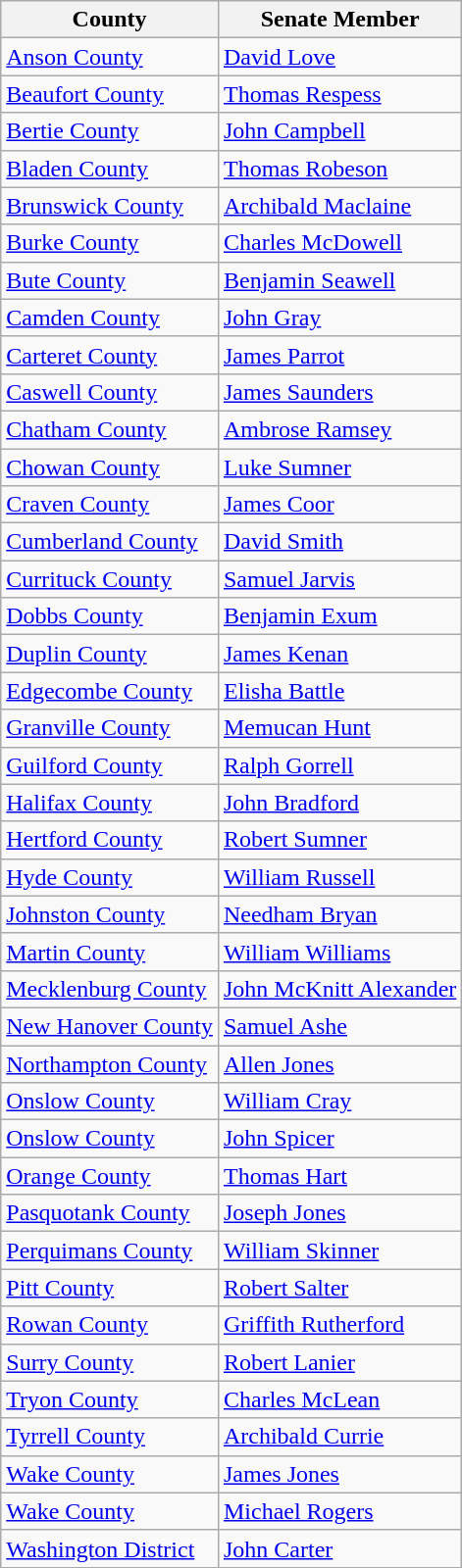<table class="wikitable sortable mw-datatable">
<tr>
<th>County</th>
<th>Senate Member</th>
</tr>
<tr>
<td><a href='#'>Anson County</a></td>
<td data-sort-value="Love, David"><a href='#'>David Love</a></td>
</tr>
<tr>
<td><a href='#'>Beaufort County</a></td>
<td data-sort-value="Respess, Thomas"><a href='#'>Thomas Respess</a></td>
</tr>
<tr>
<td><a href='#'>Bertie County</a></td>
<td data-sort-value="Campbell, John"><a href='#'>John Campbell</a></td>
</tr>
<tr>
<td><a href='#'>Bladen County</a></td>
<td data-sort-value="Robeson, Thomas"><a href='#'>Thomas Robeson</a></td>
</tr>
<tr>
<td><a href='#'>Brunswick County</a></td>
<td data-sort-value="Maclaine, Archibald"><a href='#'>Archibald Maclaine</a></td>
</tr>
<tr>
<td><a href='#'>Burke County</a></td>
<td data-sort-value="McDowell, Charles,"><a href='#'>Charles McDowell</a></td>
</tr>
<tr>
<td><a href='#'>Bute County</a></td>
<td data-sort-value="Seawell, Benjamin"><a href='#'>Benjamin Seawell</a></td>
</tr>
<tr>
<td><a href='#'>Camden County</a></td>
<td data-sort-value="Gray, John"><a href='#'>John Gray</a></td>
</tr>
<tr>
<td><a href='#'>Carteret County</a></td>
<td data-sort-value="Parrot, James"><a href='#'>James Parrot</a></td>
</tr>
<tr>
<td><a href='#'>Caswell County</a></td>
<td data-sort-value="Saunders, James"><a href='#'>James Saunders</a></td>
</tr>
<tr>
<td><a href='#'>Chatham County</a></td>
<td data-sort-value="Ramsey, Ambrose"><a href='#'>Ambrose Ramsey</a></td>
</tr>
<tr>
<td><a href='#'>Chowan County</a></td>
<td data-sort-value="Sumner, Luke"><a href='#'>Luke Sumner</a></td>
</tr>
<tr>
<td><a href='#'>Craven County</a></td>
<td data-sort-value="Coor, James"><a href='#'>James Coor</a></td>
</tr>
<tr>
<td><a href='#'>Cumberland County</a></td>
<td data-sort-value="Smith, David"><a href='#'>David Smith</a></td>
</tr>
<tr>
<td><a href='#'>Currituck County</a></td>
<td data-sort-value="Jarvis, Samuel"><a href='#'>Samuel Jarvis</a></td>
</tr>
<tr>
<td><a href='#'>Dobbs County</a></td>
<td data-sort-value="Exum, Benjamin"><a href='#'>Benjamin Exum</a></td>
</tr>
<tr>
<td><a href='#'>Duplin County</a></td>
<td data-sort-value="Kenan, James"><a href='#'>James Kenan</a></td>
</tr>
<tr>
<td><a href='#'>Edgecombe County</a></td>
<td data-sort-value="Battle, Elisha"><a href='#'>Elisha Battle</a></td>
</tr>
<tr>
<td><a href='#'>Granville County</a></td>
<td data-sort-value="Hunt, Memucan"><a href='#'>Memucan Hunt</a></td>
</tr>
<tr>
<td><a href='#'>Guilford County</a></td>
<td data-sort-value="Gorrell, Ralph"><a href='#'>Ralph Gorrell</a></td>
</tr>
<tr>
<td><a href='#'>Halifax County</a></td>
<td data-sort-value="Bradford, John"><a href='#'>John Bradford</a></td>
</tr>
<tr>
<td><a href='#'>Hertford County</a></td>
<td data-sort-value="Sumner, Robert"><a href='#'>Robert Sumner</a></td>
</tr>
<tr>
<td><a href='#'>Hyde County</a></td>
<td data-sort-value="Russell, William"><a href='#'>William Russell</a></td>
</tr>
<tr>
<td><a href='#'>Johnston County</a></td>
<td data-sort-value="Bryan, Needham"><a href='#'>Needham Bryan</a></td>
</tr>
<tr>
<td><a href='#'>Martin County</a></td>
<td data-sort-value="Williams, William"><a href='#'>William Williams</a></td>
</tr>
<tr>
<td><a href='#'>Mecklenburg County</a></td>
<td data-sort-value="Alexander, John McKnitt"><a href='#'>John McKnitt Alexander</a></td>
</tr>
<tr>
<td><a href='#'>New Hanover County</a></td>
<td data-sort-value="Ashe, Samuel"><a href='#'>Samuel Ashe</a></td>
</tr>
<tr>
<td><a href='#'>Northampton County</a></td>
<td data-sort-value="Jones, Allen"><a href='#'>Allen Jones</a></td>
</tr>
<tr>
<td><a href='#'>Onslow County</a></td>
<td data-sort-value="Cray, William"><a href='#'>William Cray</a></td>
</tr>
<tr>
<td><a href='#'>Onslow County</a></td>
<td data-sort-value="Spicer, John"><a href='#'>John Spicer</a></td>
</tr>
<tr>
<td><a href='#'>Orange County</a></td>
<td data-sort-value="Hart, Thomas"><a href='#'>Thomas Hart</a></td>
</tr>
<tr>
<td><a href='#'>Pasquotank County</a></td>
<td data-sort-value="Jones, Joseph"><a href='#'>Joseph Jones</a></td>
</tr>
<tr>
<td><a href='#'>Perquimans County</a></td>
<td data-sort-value="Skinner, William"><a href='#'>William Skinner</a></td>
</tr>
<tr>
<td><a href='#'>Pitt County</a></td>
<td data-sort-value="Salter, Robert"><a href='#'>Robert Salter</a></td>
</tr>
<tr>
<td><a href='#'>Rowan County</a></td>
<td data-sort-value="Rutherford, Griffith"><a href='#'>Griffith Rutherford</a></td>
</tr>
<tr>
<td><a href='#'>Surry County</a></td>
<td data-sort-value="Lanier, Robert"><a href='#'>Robert Lanier</a></td>
</tr>
<tr>
<td><a href='#'>Tryon County</a></td>
<td data-sort-value="McLean, Charles"><a href='#'>Charles McLean</a></td>
</tr>
<tr>
<td><a href='#'>Tyrrell County</a></td>
<td data-sort-value="Currie, Archibald"><a href='#'>Archibald Currie</a></td>
</tr>
<tr>
<td><a href='#'>Wake County</a></td>
<td data-sort-value="Jones, James"><a href='#'>James Jones</a></td>
</tr>
<tr>
<td><a href='#'>Wake County</a></td>
<td data-sort-value="Rogers, Michael"><a href='#'>Michael Rogers</a></td>
</tr>
<tr>
<td><a href='#'>Washington District</a></td>
<td data-sort-value="Carter, John"><a href='#'>John Carter</a></td>
</tr>
</table>
